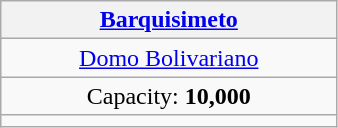<table class="wikitable" style="text-align:center" width=225>
<tr>
<th> <strong><a href='#'>Barquisimeto</a></strong></th>
</tr>
<tr>
<td><a href='#'>Domo Bolivariano</a></td>
</tr>
<tr>
<td>Capacity: <strong>10,000</strong></td>
</tr>
<tr>
<td></td>
</tr>
</table>
